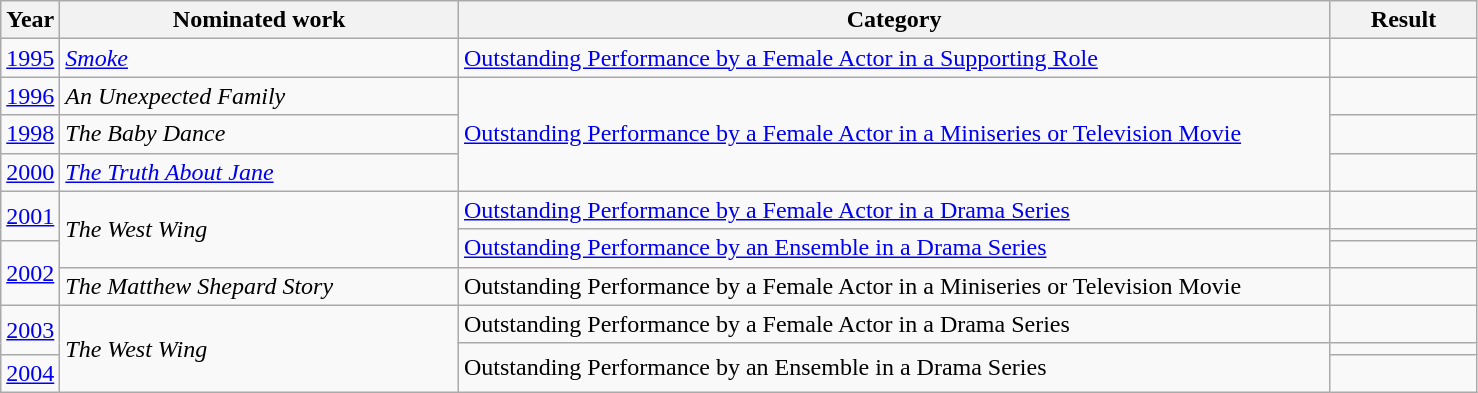<table class=wikitable>
<tr>
<th width=4%>Year</th>
<th width=27%>Nominated work</th>
<th width=59%>Category</th>
<th width=10%>Result</th>
</tr>
<tr>
<td><a href='#'>1995</a></td>
<td><em><a href='#'>Smoke</a></em></td>
<td><a href='#'>Outstanding Performance by a Female Actor in a Supporting Role</a></td>
<td></td>
</tr>
<tr>
<td><a href='#'>1996</a></td>
<td><em>An Unexpected Family</em></td>
<td rowspan=3><a href='#'>Outstanding Performance by a Female Actor in a Miniseries or Television Movie</a></td>
<td></td>
</tr>
<tr>
<td><a href='#'>1998</a></td>
<td><em>The Baby Dance</em></td>
<td></td>
</tr>
<tr>
<td><a href='#'>2000</a></td>
<td><em><a href='#'>The Truth About Jane</a></em></td>
<td></td>
</tr>
<tr>
<td rowspan=2><a href='#'>2001</a></td>
<td rowspan=3><em>The West Wing</em></td>
<td><a href='#'>Outstanding Performance by a Female Actor in a Drama Series</a></td>
<td></td>
</tr>
<tr>
<td rowspan=2><a href='#'>Outstanding Performance by an Ensemble in a Drama Series</a></td>
<td></td>
</tr>
<tr>
<td rowspan=2><a href='#'>2002</a></td>
<td></td>
</tr>
<tr>
<td><em>The Matthew Shepard Story</em></td>
<td>Outstanding Performance by a Female Actor in a Miniseries or Television Movie</td>
<td></td>
</tr>
<tr>
<td rowspan=2><a href='#'>2003</a></td>
<td rowspan=3><em>The West Wing</em></td>
<td>Outstanding Performance by a Female Actor in a Drama Series</td>
<td></td>
</tr>
<tr>
<td rowspan=2>Outstanding Performance by an Ensemble in a Drama Series</td>
<td></td>
</tr>
<tr>
<td><a href='#'>2004</a></td>
<td></td>
</tr>
</table>
